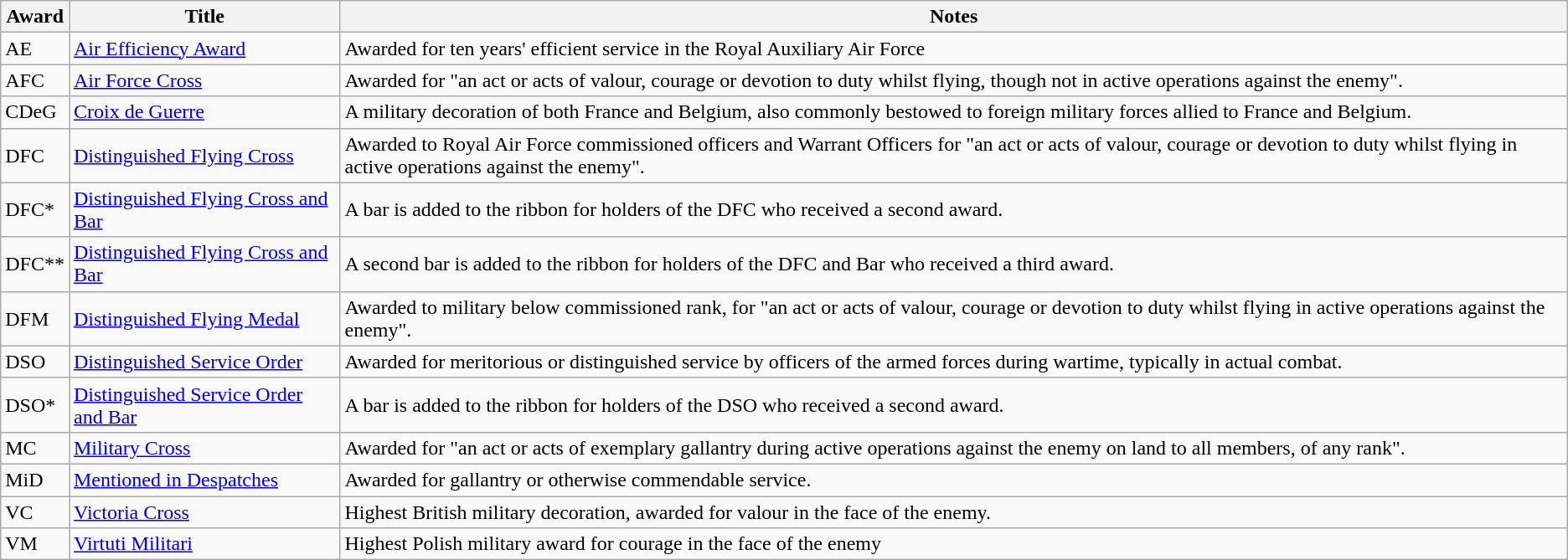<table class="wikitable">
<tr>
<th>Award</th>
<th>Title</th>
<th>Notes</th>
</tr>
<tr>
<td>AE</td>
<td><a href='#'>Air Efficiency Award</a></td>
<td>Awarded for ten years' efficient service in the Royal Auxiliary Air Force</td>
</tr>
<tr>
<td>AFC</td>
<td><a href='#'>Air Force Cross</a></td>
<td>Awarded for "an act or acts of valour, courage or devotion to duty whilst flying, though not in active operations against the enemy".</td>
</tr>
<tr>
<td>CDeG</td>
<td><a href='#'>Croix de Guerre</a></td>
<td>A military decoration of both France and Belgium, also commonly bestowed to foreign military forces allied to France and Belgium.</td>
</tr>
<tr>
<td>DFC</td>
<td><a href='#'>Distinguished Flying Cross</a></td>
<td>Awarded to Royal Air Force commissioned officers and Warrant Officers for "an act or acts of valour, courage or devotion to duty whilst flying in active operations against the enemy".</td>
</tr>
<tr>
<td>DFC*</td>
<td><a href='#'>Distinguished Flying Cross and Bar</a></td>
<td>A bar is added to the ribbon for holders of the DFC who received a second award.</td>
</tr>
<tr>
<td>DFC**</td>
<td><a href='#'>Distinguished Flying Cross and Bar</a></td>
<td>A second bar is added to the ribbon for holders of the DFC and Bar who received a third award.</td>
</tr>
<tr>
<td>DFM</td>
<td><a href='#'>Distinguished Flying Medal</a></td>
<td>Awarded to military below commissioned rank, for "an act or acts of valour, courage or devotion to duty whilst flying in active operations against the enemy".</td>
</tr>
<tr>
<td>DSO</td>
<td><a href='#'>Distinguished Service Order</a></td>
<td>Awarded for meritorious or distinguished service by officers of the armed forces during wartime, typically in actual combat.</td>
</tr>
<tr>
<td>DSO*</td>
<td><a href='#'>Distinguished Service Order and Bar</a></td>
<td>A bar is added to the ribbon for holders of the DSO who received a second award.</td>
</tr>
<tr>
<td>MC</td>
<td><a href='#'>Military Cross</a></td>
<td>Awarded for "an act or acts of exemplary gallantry during active operations against the enemy on land to all members, of any rank".</td>
</tr>
<tr>
<td>MiD</td>
<td><a href='#'>Mentioned in Despatches</a></td>
<td>Awarded for gallantry or otherwise commendable service.</td>
</tr>
<tr>
<td>VC</td>
<td><a href='#'>Victoria Cross</a></td>
<td>Highest British military decoration, awarded for valour in the face of the enemy.</td>
</tr>
<tr>
<td>VM</td>
<td><a href='#'>Virtuti Militari</a></td>
<td>Highest Polish military award for courage in the face of the enemy</td>
</tr>
</table>
